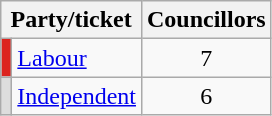<table class="wikitable">
<tr>
<th colspan=2>Party/ticket</th>
<th>Councillors</th>
</tr>
<tr>
<td style="background:#DC241f"></td>
<td><a href='#'>Labour</a></td>
<td style="text-align: center;">7</td>
</tr>
<tr>
<td style="background:#DDDDDD"></td>
<td><a href='#'>Independent</a></td>
<td style="text-align: center;">6</td>
</tr>
</table>
